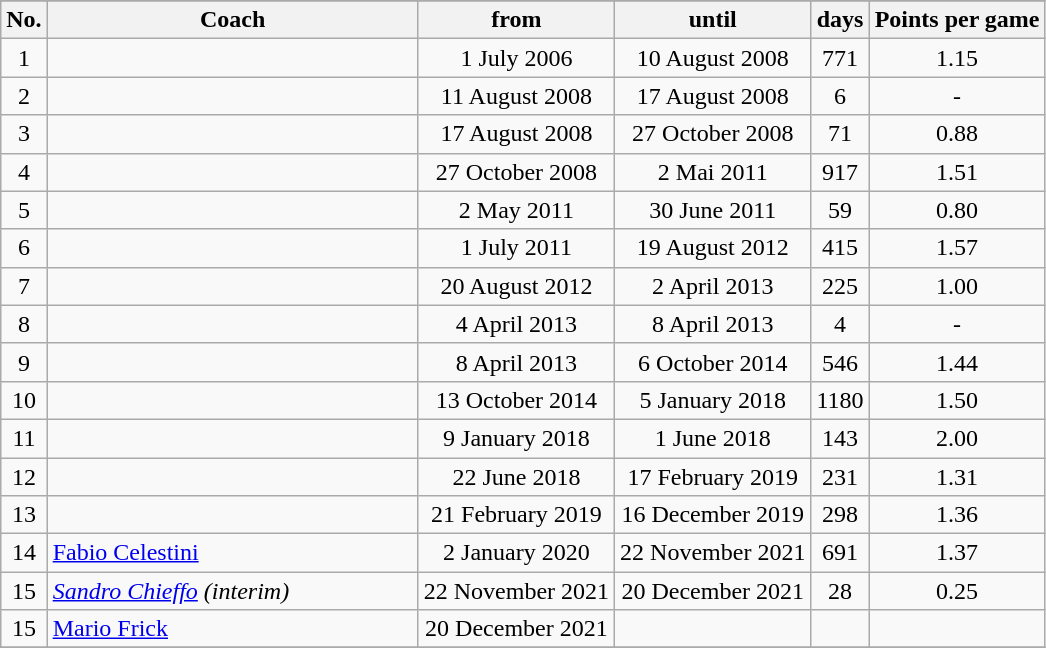<table class="wikitable sortable" style="text-align:center">
<tr>
</tr>
<tr bgcolor="#EFEFEF">
<th>No.</th>
<th style="width:15em">Coach</th>
<th>from</th>
<th>until</th>
<th>days</th>
<th>Points per game</th>
</tr>
<tr>
<td>1</td>
<td align=left> </td>
<td>1 July 2006</td>
<td>10 August 2008</td>
<td>771</td>
<td>1.15</td>
</tr>
<tr>
<td>2</td>
<td align=left> <em></em></td>
<td>11 August 2008</td>
<td>17 August 2008</td>
<td>6</td>
<td>-</td>
</tr>
<tr>
<td>3</td>
<td align=left> </td>
<td>17 August 2008</td>
<td>27 October 2008</td>
<td>71</td>
<td>0.88</td>
</tr>
<tr>
<td>4</td>
<td align=left> </td>
<td>27 October 2008</td>
<td>2 Mai 2011</td>
<td>917</td>
<td>1.51</td>
</tr>
<tr>
<td>5</td>
<td align=left> <em></em></td>
<td>2 May 2011</td>
<td>30 June 2011</td>
<td>59</td>
<td>0.80</td>
</tr>
<tr>
<td>6</td>
<td align=left> </td>
<td>1 July 2011</td>
<td>19 August 2012</td>
<td>415</td>
<td>1.57</td>
</tr>
<tr>
<td>7</td>
<td align=left> </td>
<td>20 August 2012</td>
<td>2 April 2013</td>
<td>225</td>
<td>1.00</td>
</tr>
<tr>
<td>8</td>
<td align=left> <em></em></td>
<td>4 April 2013</td>
<td>8 April 2013</td>
<td>4</td>
<td>-</td>
</tr>
<tr>
<td>9</td>
<td align=left> </td>
<td>8 April 2013</td>
<td>6 October 2014</td>
<td>546</td>
<td>1.44</td>
</tr>
<tr>
<td>10</td>
<td align=left> </td>
<td>13 October 2014</td>
<td>5 January 2018</td>
<td>1180</td>
<td>1.50</td>
</tr>
<tr>
<td>11</td>
<td align=left> </td>
<td>9 January 2018</td>
<td>1 June 2018</td>
<td>143</td>
<td>2.00</td>
</tr>
<tr>
<td>12</td>
<td align=left> </td>
<td>22 June 2018</td>
<td>17 February 2019</td>
<td>231</td>
<td>1.31</td>
</tr>
<tr>
<td>13</td>
<td align=left> </td>
<td>21 February 2019</td>
<td>16 December 2019</td>
<td>298</td>
<td>1.36</td>
</tr>
<tr>
<td>14</td>
<td align=left> <a href='#'>Fabio Celestini</a></td>
<td>2 January 2020</td>
<td>22 November 2021</td>
<td>691</td>
<td>1.37</td>
</tr>
<tr>
<td>15</td>
<td align=left> <em><a href='#'>Sandro Chieffo</a> (interim)</em></td>
<td>22 November 2021</td>
<td>20 December 2021</td>
<td>28</td>
<td>0.25</td>
</tr>
<tr>
<td>15</td>
<td align=left> <a href='#'>Mario Frick</a></td>
<td>20 December 2021</td>
<td></td>
<td></td>
<td></td>
</tr>
<tr>
</tr>
</table>
